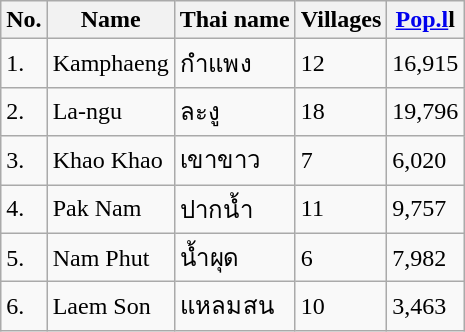<table class="wikitable">
<tr>
<th>No.</th>
<th>Name</th>
<th>Thai name</th>
<th>Villages</th>
<th><a href='#'>Pop.l</a>l</th>
</tr>
<tr>
<td>1.</td>
<td>Kamphaeng</td>
<td>กำแพง</td>
<td>12</td>
<td>16,915</td>
</tr>
<tr>
<td>2.</td>
<td>La-ngu</td>
<td>ละงู</td>
<td>18</td>
<td>19,796</td>
</tr>
<tr>
<td>3.</td>
<td>Khao Khao</td>
<td>เขาขาว</td>
<td>7</td>
<td>6,020</td>
</tr>
<tr>
<td>4.</td>
<td>Pak Nam</td>
<td>ปากน้ำ</td>
<td>11</td>
<td>9,757</td>
</tr>
<tr>
<td>5.</td>
<td>Nam Phut</td>
<td>น้ำผุด</td>
<td>6</td>
<td>7,982</td>
</tr>
<tr>
<td>6.</td>
<td>Laem Son</td>
<td>แหลมสน</td>
<td>10</td>
<td>3,463</td>
</tr>
</table>
